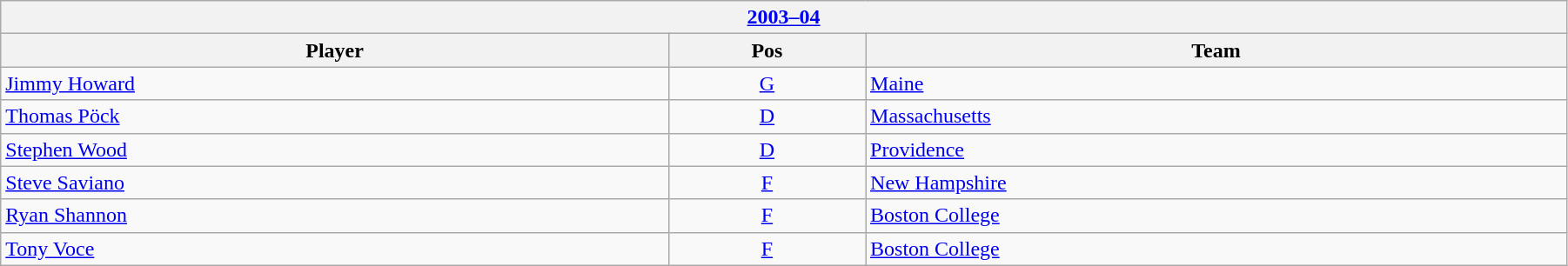<table class="wikitable" width=95%>
<tr>
<th colspan=3><a href='#'>2003–04</a></th>
</tr>
<tr>
<th>Player</th>
<th>Pos</th>
<th>Team</th>
</tr>
<tr>
<td><a href='#'>Jimmy Howard</a></td>
<td align=center><a href='#'>G</a></td>
<td><a href='#'>Maine</a></td>
</tr>
<tr>
<td><a href='#'>Thomas Pöck</a></td>
<td align=center><a href='#'>D</a></td>
<td><a href='#'>Massachusetts</a></td>
</tr>
<tr>
<td><a href='#'>Stephen Wood</a></td>
<td align=center><a href='#'>D</a></td>
<td><a href='#'>Providence</a></td>
</tr>
<tr>
<td><a href='#'>Steve Saviano</a></td>
<td align=center><a href='#'>F</a></td>
<td><a href='#'>New Hampshire</a></td>
</tr>
<tr>
<td><a href='#'>Ryan Shannon</a></td>
<td align=center><a href='#'>F</a></td>
<td><a href='#'>Boston College</a></td>
</tr>
<tr>
<td><a href='#'>Tony Voce</a></td>
<td align=center><a href='#'>F</a></td>
<td><a href='#'>Boston College</a></td>
</tr>
</table>
